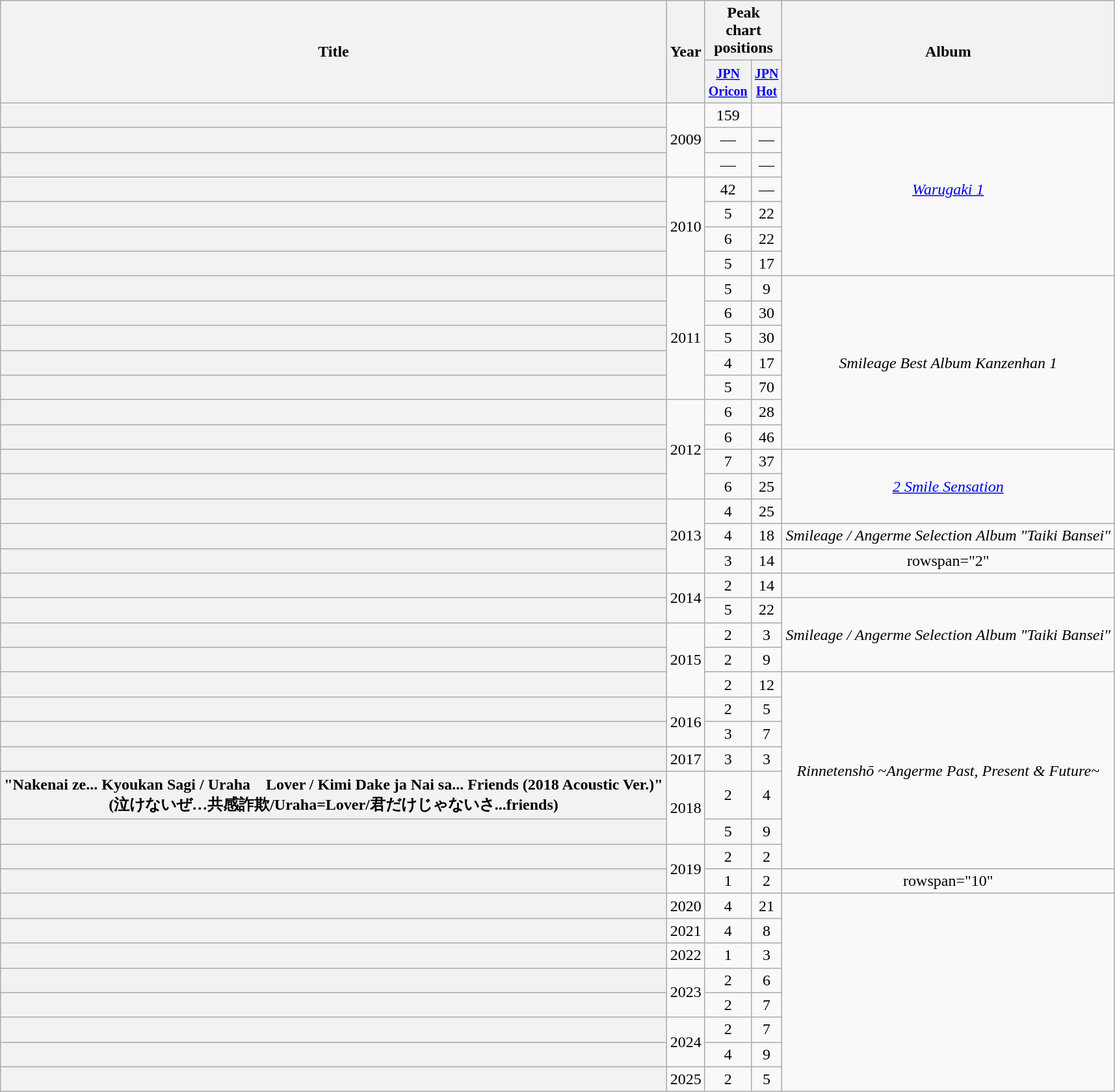<table class="wikitable plainrowheaders" style="text-align:center;">
<tr>
<th scope="col" rowspan="2">Title</th>
<th scope="col" rowspan="2">Year</th>
<th scope="col" colspan="2">Peak <br> chart <br> positions</th>
<th scope="col" rowspan="2">Album</th>
</tr>
<tr>
<th scope="col"><small><a href='#'>JPN<br>Oricon</a></small><br></th>
<th scope="col"><small><a href='#'>JPN<br>Hot</a></small><br></th>
</tr>
<tr>
<th scope="row"></th>
<td rowspan="3">2009</td>
<td>159</td>
<td></td>
<td rowspan="7"><em><a href='#'>Warugaki 1</a></em></td>
</tr>
<tr>
<th scope="row"></th>
<td>—</td>
<td>—</td>
</tr>
<tr>
<th scope="row"></th>
<td>—</td>
<td>—</td>
</tr>
<tr>
<th scope="row"></th>
<td rowspan="4">2010</td>
<td>42</td>
<td>—</td>
</tr>
<tr>
<th scope="row"></th>
<td>5</td>
<td>22</td>
</tr>
<tr>
<th scope="row"></th>
<td>6</td>
<td>22</td>
</tr>
<tr>
<th scope="row"></th>
<td>5</td>
<td>17</td>
</tr>
<tr>
<th scope="row"></th>
<td rowspan="5">2011</td>
<td>5</td>
<td>9</td>
<td rowspan="7"><em>Smileage Best Album Kanzenhan 1</em></td>
</tr>
<tr>
<th scope="row"></th>
<td>6</td>
<td>30</td>
</tr>
<tr>
<th scope="row"></th>
<td>5</td>
<td>30</td>
</tr>
<tr>
<th scope="row"></th>
<td>4</td>
<td>17</td>
</tr>
<tr>
<th scope="row"></th>
<td>5</td>
<td>70</td>
</tr>
<tr>
<th scope="row"></th>
<td rowspan="4">2012</td>
<td>6</td>
<td>28</td>
</tr>
<tr>
<th scope="row"></th>
<td>6</td>
<td>46</td>
</tr>
<tr>
<th scope="row"></th>
<td>7</td>
<td>37</td>
<td rowspan="3"><em><a href='#'>2 Smile Sensation</a></em></td>
</tr>
<tr>
<th scope="row"></th>
<td>6</td>
<td>25</td>
</tr>
<tr>
<th scope="row"></th>
<td rowspan="3">2013</td>
<td>4</td>
<td>25</td>
</tr>
<tr>
<th scope="row"></th>
<td>4</td>
<td>18</td>
<td><em>Smileage / Angerme Selection Album "Taiki Bansei"</em></td>
</tr>
<tr>
<th scope="row"></th>
<td>3</td>
<td>14</td>
<td>rowspan="2" </td>
</tr>
<tr>
<th scope="row"></th>
<td rowspan="2">2014</td>
<td>2</td>
<td>14</td>
</tr>
<tr>
<th scope="row"></th>
<td>5</td>
<td>22</td>
<td rowspan="3"><em>Smileage / Angerme Selection Album "Taiki Bansei"</em></td>
</tr>
<tr>
<th scope="row"></th>
<td rowspan="3">2015</td>
<td>2</td>
<td>3</td>
</tr>
<tr>
<th scope="row"></th>
<td>2</td>
<td>9</td>
</tr>
<tr>
<th scope="row"></th>
<td>2</td>
<td>12</td>
<td rowspan="7"><em>Rinnetenshō ~Angerme Past, Present & Future~</em></td>
</tr>
<tr>
<th scope="row"></th>
<td rowspan="2">2016</td>
<td>2</td>
<td>5</td>
</tr>
<tr>
<th scope="row"></th>
<td>3</td>
<td>7</td>
</tr>
<tr>
<th scope="row"></th>
<td>2017</td>
<td>3</td>
<td>3</td>
</tr>
<tr>
<th scope="row">"Nakenai ze... Kyoukan Sagi / Uraha゠Lover / Kimi Dake ja Nai sa... Friends (2018 Acoustic Ver.)"<br>(泣けないぜ…共感詐欺/Uraha=Lover/君だけじゃないさ...friends)</th>
<td rowspan="2">2018</td>
<td>2</td>
<td>4</td>
</tr>
<tr>
<th scope="row"></th>
<td>5</td>
<td>9</td>
</tr>
<tr>
<th scope="row"></th>
<td rowspan="2">2019</td>
<td>2</td>
<td>2</td>
</tr>
<tr>
<th scope="row"></th>
<td>1</td>
<td>2</td>
<td>rowspan="10" </td>
</tr>
<tr>
<th scope="row"></th>
<td>2020</td>
<td>4</td>
<td>21</td>
</tr>
<tr>
<th scope="row"></th>
<td>2021</td>
<td>4</td>
<td>8</td>
</tr>
<tr>
<th scope="row"></th>
<td>2022</td>
<td>1</td>
<td>3</td>
</tr>
<tr>
<th scope="row"></th>
<td rowspan="2">2023</td>
<td>2</td>
<td>6</td>
</tr>
<tr>
<th scope="row"></th>
<td>2</td>
<td>7</td>
</tr>
<tr>
<th scope="row"></th>
<td rowspan="2">2024</td>
<td>2</td>
<td>7</td>
</tr>
<tr>
<th scope="row"></th>
<td>4</td>
<td>9</td>
</tr>
<tr>
<th scope="row"></th>
<td>2025</td>
<td>2</td>
<td>5</td>
</tr>
</table>
